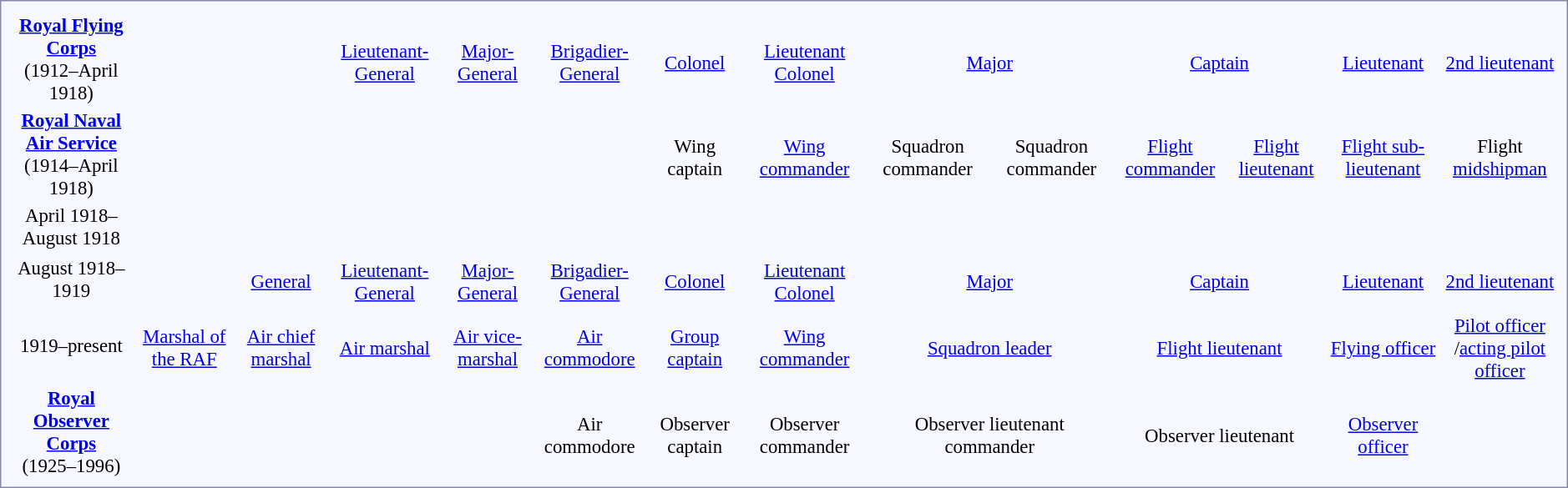<table style="border:1px solid #8888aa; background-color:#f7f8ff; padding:5px; font-size:95%; margin: 0px 12px 12px 0px;">
<tr style="background-color:#CCCCCC; text-align:center;">
</tr>
<tr style="text-align:center;">
<td rowspan=2><strong> <a href='#'>Royal Flying Corps</a></strong><br>(1912–April 1918)</td>
<td colspan=4 rowspan=2></td>
<td colspan=2></td>
<td colspan=2></td>
<td colspan=2></td>
<td colspan=2></td>
<td colspan=2></td>
<td colspan=2></td>
<td colspan=2></td>
<td colspan=3></td>
<td colspan=3></td>
</tr>
<tr style="text-align:center;">
<td colspan=2><a href='#'>Lieutenant-General</a></td>
<td colspan=2><a href='#'>Major-General</a></td>
<td colspan=2><a href='#'>Brigadier-General</a></td>
<td colspan=2><a href='#'>Colonel</a></td>
<td colspan=2><a href='#'>Lieutenant Colonel</a></td>
<td colspan=2><a href='#'>Major</a></td>
<td colspan=2><a href='#'>Captain</a></td>
<td colspan=3><a href='#'>Lieutenant</a></td>
<td colspan=3><a href='#'>2nd lieutenant</a></td>
</tr>
<tr style="text-align:center;">
<td rowspan=2><strong> <a href='#'>Royal Naval Air Service</a></strong><br>(1914–April 1918)</td>
<td colspan=10 rowspan=2></td>
<td colspan=2></td>
<td colspan=2></td>
<td colspan=1></td>
<td colspan=1></td>
<td colspan=1></td>
<td colspan=1></td>
<td colspan=3></td>
<td colspan=3></td>
</tr>
<tr style="text-align:center;">
<td colspan=2>Wing captain</td>
<td colspan=2><a href='#'>Wing commander</a></td>
<td colspan=1>Squadron commander<br></td>
<td colspan=1>Squadron commander<br></td>
<td colspan=1><a href='#'>Flight commander</a></td>
<td colspan=1><a href='#'>Flight lieutenant</a></td>
<td colspan=3><a href='#'>Flight sub-lieutenant</a></td>
<td colspan=3>Flight <a href='#'>midshipman</a></td>
</tr>
<tr style="text-align:center;">
<td rowspan=1>April 1918–August 1918</td>
<td colspan=2></td>
<td colspan=2></td>
<td colspan=2></td>
<td colspan=2></td>
<td colspan=2></td>
<td colspan=2></td>
<td colspan=2></td>
<td colspan=2></td>
<td colspan=2></td>
<td colspan=3></td>
<td colspan=3></td>
</tr>
<tr style="text-align:center;">
<td rowspan=2>August 1918–1919</td>
<td colspan=2 rowspan=2></td>
<td colspan=2></td>
<td colspan=2></td>
<td colspan=2></td>
<td colspan=2></td>
<td colspan=2></td>
<td colspan=2></td>
<td colspan=2></td>
<td colspan=2></td>
<td colspan=3></td>
<td colspan=3></td>
</tr>
<tr style="text-align:center;">
<td colspan=2><a href='#'>General</a></td>
<td colspan=2><a href='#'>Lieutenant-General</a></td>
<td colspan=2><a href='#'>Major-General</a></td>
<td colspan=2><a href='#'>Brigadier-General</a></td>
<td colspan=2><a href='#'>Colonel</a></td>
<td colspan=2><a href='#'>Lieutenant Colonel</a></td>
<td colspan=2><a href='#'>Major</a></td>
<td colspan=2><a href='#'>Captain</a></td>
<td colspan=3><a href='#'>Lieutenant</a></td>
<td colspan=3><a href='#'>2nd lieutenant</a></td>
</tr>
<tr style="text-align:center;">
<td rowspan=2>1919–present</td>
<td colspan=2></td>
<td colspan=2></td>
<td colspan=2></td>
<td colspan=2></td>
<td colspan=2></td>
<td colspan=2></td>
<td colspan=2></td>
<td colspan=2></td>
<td colspan=2></td>
<td colspan=3></td>
<td colspan=3></td>
</tr>
<tr style="text-align:center;">
<td colspan=2><a href='#'>Marshal of the RAF</a></td>
<td colspan=2><a href='#'>Air chief marshal</a></td>
<td colspan=2><a href='#'>Air marshal</a></td>
<td colspan=2><a href='#'>Air vice-marshal</a></td>
<td colspan=2><a href='#'>Air commodore</a></td>
<td colspan=2><a href='#'>Group captain</a></td>
<td colspan=2><a href='#'>Wing commander</a></td>
<td colspan=2><a href='#'>Squadron leader</a></td>
<td colspan=2><a href='#'>Flight lieutenant</a></td>
<td colspan=3><a href='#'>Flying officer</a></td>
<td colspan=3><a href='#'>Pilot officer</a><br>/<a href='#'>acting pilot officer</a></td>
</tr>
<tr style="text-align:center;">
<td rowspan=2><strong> <a href='#'>Royal Observer Corps</a></strong><br>(1925–1996)</td>
<td colspan=8 rowspan=2></td>
<td colspan=2></td>
<td colspan=2></td>
<td colspan=2></td>
<td colspan=2></td>
<td colspan=2></td>
<td colspan=3></td>
<td colspan=3 rowspan=2></td>
</tr>
<tr style="text-align:center;">
<td colspan=2>Air commodore</td>
<td colspan=2>Observer captain</td>
<td colspan=2>Observer commander</td>
<td colspan=2>Observer lieutenant commander</td>
<td colspan=2>Observer lieutenant</td>
<td colspan=3><a href='#'>Observer officer</a><br></td>
</tr>
</table>
